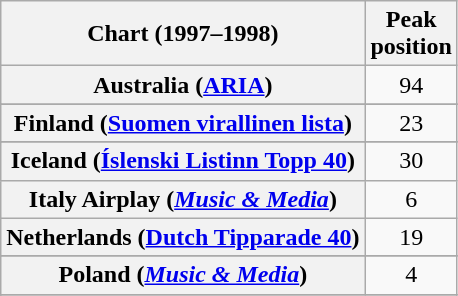<table class="wikitable sortable plainrowheaders" style="text-align:center">
<tr>
<th scope="col">Chart (1997–1998)</th>
<th scope="col">Peak<br>position</th>
</tr>
<tr>
<th scope="row">Australia (<a href='#'>ARIA</a>)</th>
<td>94</td>
</tr>
<tr>
</tr>
<tr>
<th scope="row">Finland (<a href='#'>Suomen virallinen lista</a>)</th>
<td>23</td>
</tr>
<tr>
</tr>
<tr>
<th scope="row">Iceland (<a href='#'>Íslenski Listinn Topp 40</a>)</th>
<td>30</td>
</tr>
<tr>
<th scope="row">Italy Airplay (<em><a href='#'>Music & Media</a></em>)</th>
<td>6</td>
</tr>
<tr>
<th scope="row">Netherlands (<a href='#'>Dutch Tipparade 40</a>)</th>
<td>19</td>
</tr>
<tr>
</tr>
<tr>
<th scope="row">Poland (<em><a href='#'>Music & Media</a></em>)</th>
<td>4</td>
</tr>
<tr>
</tr>
<tr>
</tr>
<tr>
</tr>
</table>
